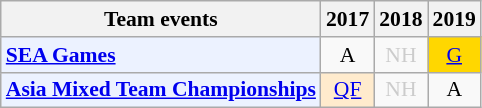<table class="wikitable" style="font-size: 90%; text-align:center">
<tr>
<th>Team events</th>
<th>2017</th>
<th>2018</th>
<th>2019</th>
</tr>
<tr>
<td bgcolor="#ECF2FF"; align="left"><strong><a href='#'>SEA Games</a></strong></td>
<td>A</td>
<td style=color:#ccc>NH</td>
<td bgcolor=gold><a href='#'>G</a></td>
</tr>
<tr>
<td bgcolor="#ECF2FF"; align="left"><strong><a href='#'>Asia Mixed Team Championships</a></strong></td>
<td bgcolor=FFEBCD><a href='#'>QF</a></td>
<td style=color:#ccc>NH</td>
<td>A</td>
</tr>
</table>
